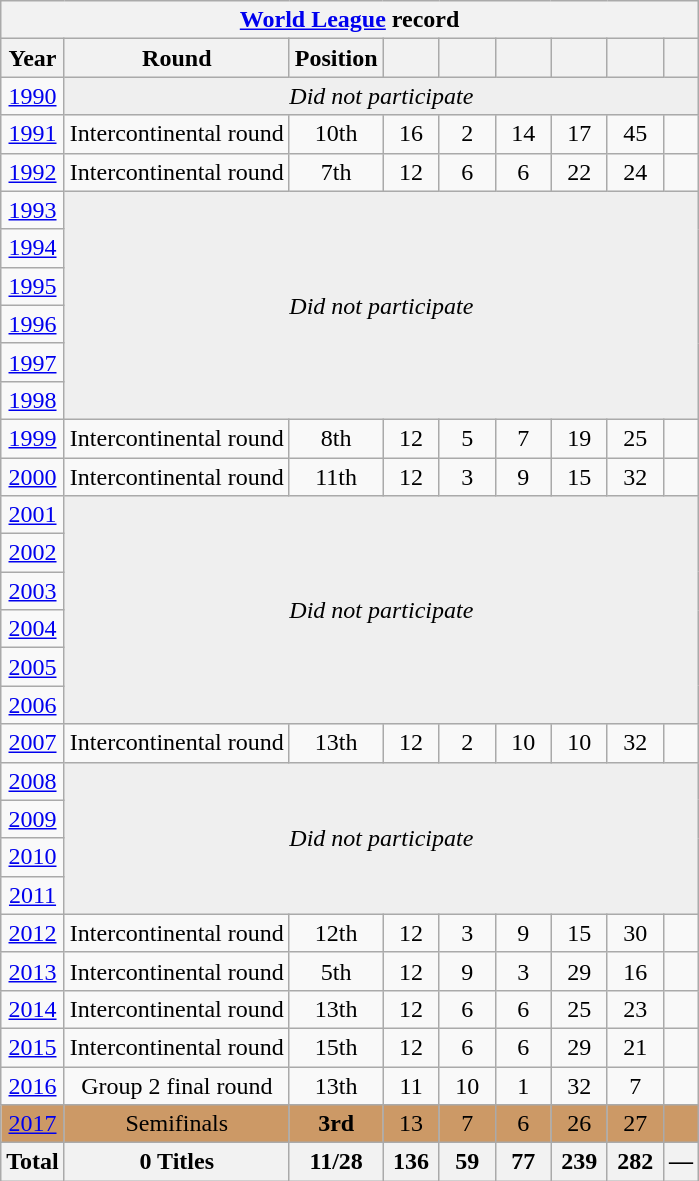<table class="wikitable collapsible" style="text-align: center;">
<tr>
<th colspan=10><a href='#'>World League</a> record</th>
</tr>
<tr>
<th>Year</th>
<th>Round</th>
<th>Position</th>
<th width=30></th>
<th width=30></th>
<th width=30></th>
<th width=30></th>
<th width=30></th>
<th></th>
</tr>
<tr>
<td> <a href='#'>1990</a></td>
<td colspan=9 rowspan=1 bgcolor=#EFEFEF><em>Did not participate</em></td>
</tr>
<tr>
<td> <a href='#'>1991</a></td>
<td>Intercontinental round</td>
<td>10th</td>
<td>16</td>
<td>2</td>
<td>14</td>
<td>17</td>
<td>45</td>
<td></td>
</tr>
<tr>
<td> <a href='#'>1992</a></td>
<td>Intercontinental round</td>
<td>7th</td>
<td>12</td>
<td>6</td>
<td>6</td>
<td>22</td>
<td>24</td>
<td></td>
</tr>
<tr>
<td> <a href='#'>1993</a></td>
<td colspan=9 rowspan=6 bgcolor=#EFEFEF><em>Did not participate</em></td>
</tr>
<tr>
<td> <a href='#'>1994</a></td>
</tr>
<tr>
<td> <a href='#'>1995</a></td>
</tr>
<tr>
<td> <a href='#'>1996</a></td>
</tr>
<tr>
<td> <a href='#'>1997</a></td>
</tr>
<tr>
<td> <a href='#'>1998</a></td>
</tr>
<tr>
<td> <a href='#'>1999</a></td>
<td>Intercontinental round</td>
<td>8th</td>
<td>12</td>
<td>5</td>
<td>7</td>
<td>19</td>
<td>25</td>
<td></td>
</tr>
<tr>
<td> <a href='#'>2000</a></td>
<td>Intercontinental round</td>
<td>11th</td>
<td>12</td>
<td>3</td>
<td>9</td>
<td>15</td>
<td>32</td>
<td></td>
</tr>
<tr>
<td> <a href='#'>2001</a></td>
<td colspan=9 rowspan=6 bgcolor=#EFEFEF><em>Did not participate</em></td>
</tr>
<tr>
<td> <a href='#'>2002</a></td>
</tr>
<tr>
<td> <a href='#'>2003</a></td>
</tr>
<tr>
<td> <a href='#'>2004</a></td>
</tr>
<tr>
<td> <a href='#'>2005</a></td>
</tr>
<tr>
<td> <a href='#'>2006</a></td>
</tr>
<tr>
<td> <a href='#'>2007</a></td>
<td>Intercontinental round</td>
<td>13th</td>
<td>12</td>
<td>2</td>
<td>10</td>
<td>10</td>
<td>32</td>
<td></td>
</tr>
<tr>
<td> <a href='#'>2008</a></td>
<td colspan=9 rowspan=4 bgcolor=#EFEFEF><em>Did not participate</em></td>
</tr>
<tr>
<td> <a href='#'>2009</a></td>
</tr>
<tr>
<td> <a href='#'>2010</a></td>
</tr>
<tr>
<td> <a href='#'>2011</a></td>
</tr>
<tr>
<td> <a href='#'>2012</a></td>
<td>Intercontinental round</td>
<td>12th</td>
<td>12</td>
<td>3</td>
<td>9</td>
<td>15</td>
<td>30</td>
<td></td>
</tr>
<tr>
<td> <a href='#'>2013</a></td>
<td>Intercontinental round</td>
<td>5th</td>
<td>12</td>
<td>9</td>
<td>3</td>
<td>29</td>
<td>16</td>
<td></td>
</tr>
<tr>
<td> <a href='#'>2014</a></td>
<td>Intercontinental round</td>
<td>13th</td>
<td>12</td>
<td>6</td>
<td>6</td>
<td>25</td>
<td>23</td>
<td></td>
</tr>
<tr>
<td> <a href='#'>2015</a></td>
<td>Intercontinental round</td>
<td>15th</td>
<td>12</td>
<td>6</td>
<td>6</td>
<td>29</td>
<td>21</td>
<td></td>
</tr>
<tr>
<td> <a href='#'>2016</a></td>
<td>Group 2 final round</td>
<td>13th</td>
<td>11</td>
<td>10</td>
<td>1</td>
<td>32</td>
<td>7</td>
<td></td>
</tr>
<tr bgcolor=#cc9966>
<td> <a href='#'>2017</a></td>
<td>Semifinals</td>
<td><strong>3rd</strong></td>
<td>13</td>
<td>7</td>
<td>6</td>
<td>26</td>
<td>27</td>
<td></td>
</tr>
<tr>
<th>Total</th>
<th>0 Titles</th>
<th>11/28</th>
<th>136</th>
<th>59</th>
<th>77</th>
<th>239</th>
<th>282</th>
<th>—</th>
</tr>
</table>
